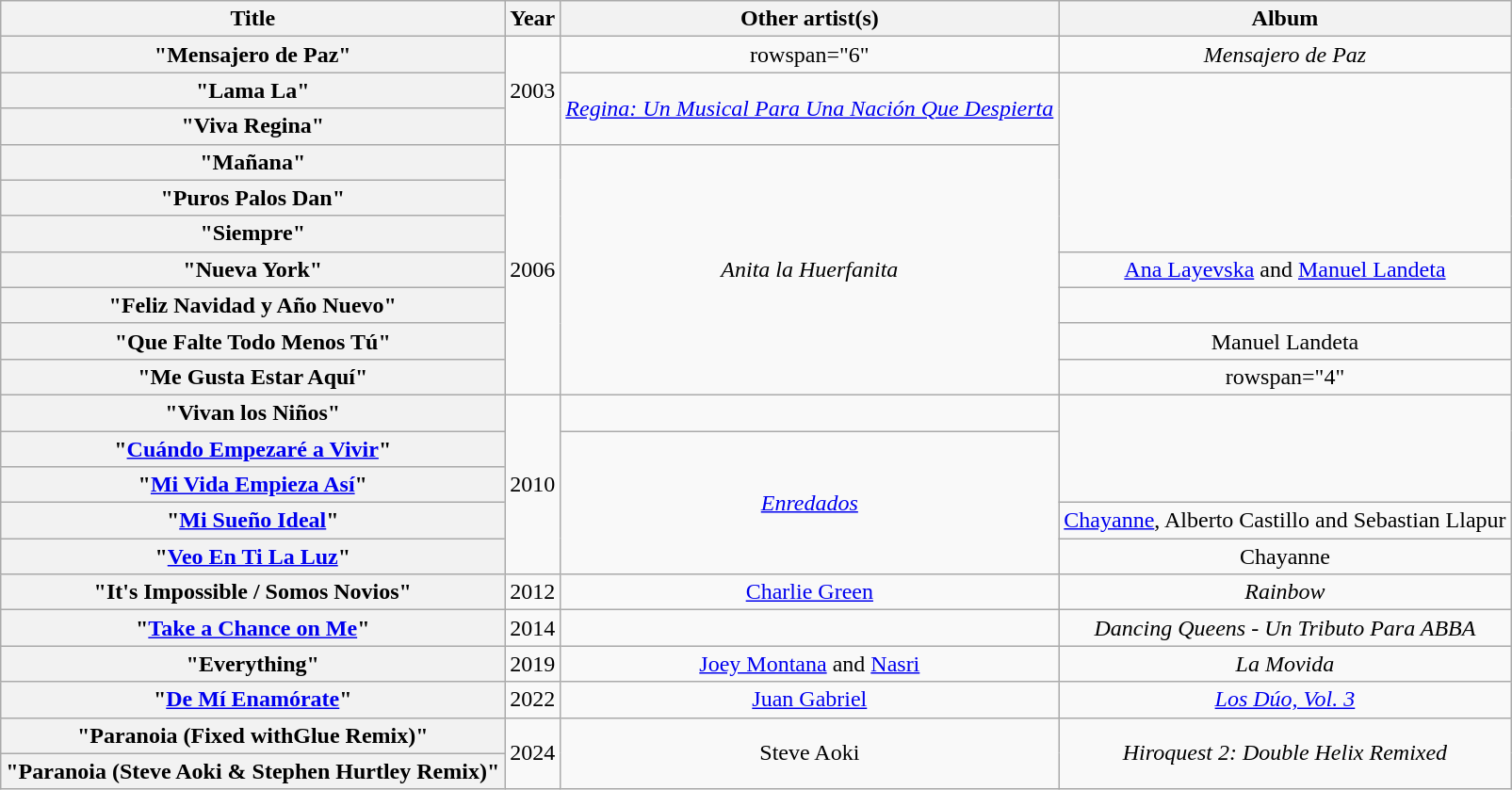<table class="wikitable plainrowheaders" style="text-align:center;">
<tr>
<th scope="col">Title</th>
<th scope="col">Year</th>
<th scope="col">Other artist(s)</th>
<th scope="col">Album</th>
</tr>
<tr>
<th scope="row">"Mensajero de Paz"</th>
<td rowspan=3>2003</td>
<td>rowspan="6" </td>
<td><em>Mensajero de Paz</em></td>
</tr>
<tr>
<th scope="row">"Lama La"</th>
<td rowspan="2"><em><a href='#'>Regina: Un Musical Para Una Nación Que Despierta</a></em></td>
</tr>
<tr>
<th scope="row">"Viva Regina"</th>
</tr>
<tr>
<th scope="row">"Mañana"</th>
<td rowspan=7>2006</td>
<td rowspan="7"><em>Anita la Huerfanita</em></td>
</tr>
<tr>
<th scope="row">"Puros Palos Dan"</th>
</tr>
<tr>
<th scope="row">"Siempre"</th>
</tr>
<tr>
<th scope="row">"Nueva York"</th>
<td><a href='#'>Ana Layevska</a> and <a href='#'>Manuel Landeta</a></td>
</tr>
<tr>
<th scope="row">"Feliz Navidad y Año Nuevo"</th>
<td></td>
</tr>
<tr>
<th scope="row">"Que Falte Todo Menos Tú"</th>
<td>Manuel Landeta</td>
</tr>
<tr>
<th scope="row">"Me Gusta Estar Aquí"</th>
<td>rowspan="4" </td>
</tr>
<tr>
<th scope="row">"Vivan los Niños"</th>
<td rowspan=5>2010</td>
<td><em></em></td>
</tr>
<tr>
<th scope="row">"<a href='#'>Cuándo Empezaré a Vivir</a>"</th>
<td rowspan="4"><em><a href='#'>Enredados</a></em></td>
</tr>
<tr>
<th scope="row">"<a href='#'>Mi Vida Empieza Así</a>"</th>
</tr>
<tr>
<th scope="row">"<a href='#'>Mi Sueño Ideal</a>"</th>
<td><a href='#'>Chayanne</a>, Alberto Castillo and Sebastian Llapur</td>
</tr>
<tr>
<th scope="row">"<a href='#'>Veo En Ti La Luz</a>"</th>
<td>Chayanne</td>
</tr>
<tr>
<th scope="row">"It's Impossible / Somos Novios"</th>
<td>2012</td>
<td><a href='#'>Charlie Green</a></td>
<td><em>Rainbow</em></td>
</tr>
<tr>
<th scope="row">"<a href='#'>Take a Chance on Me</a>"</th>
<td>2014</td>
<td></td>
<td><em>Dancing Queens - Un Tributo Para ABBA</em></td>
</tr>
<tr>
<th scope="row">"Everything"</th>
<td>2019</td>
<td><a href='#'>Joey Montana</a> and <a href='#'>Nasri</a></td>
<td><em>La Movida</em></td>
</tr>
<tr>
<th scope="row">"<a href='#'>De Mí Enamórate</a>"</th>
<td>2022</td>
<td><a href='#'>Juan Gabriel</a></td>
<td><em><a href='#'>Los Dúo, Vol. 3</a></em></td>
</tr>
<tr>
<th scope="row">"Paranoia (Fixed withGlue Remix)"</th>
<td rowspan="2">2024</td>
<td rowspan="2">Steve Aoki</td>
<td rowspan="2"><em>Hiroquest 2: Double Helix Remixed</em></td>
</tr>
<tr>
<th scope="row">"Paranoia (Steve Aoki & Stephen Hurtley Remix)"</th>
</tr>
</table>
